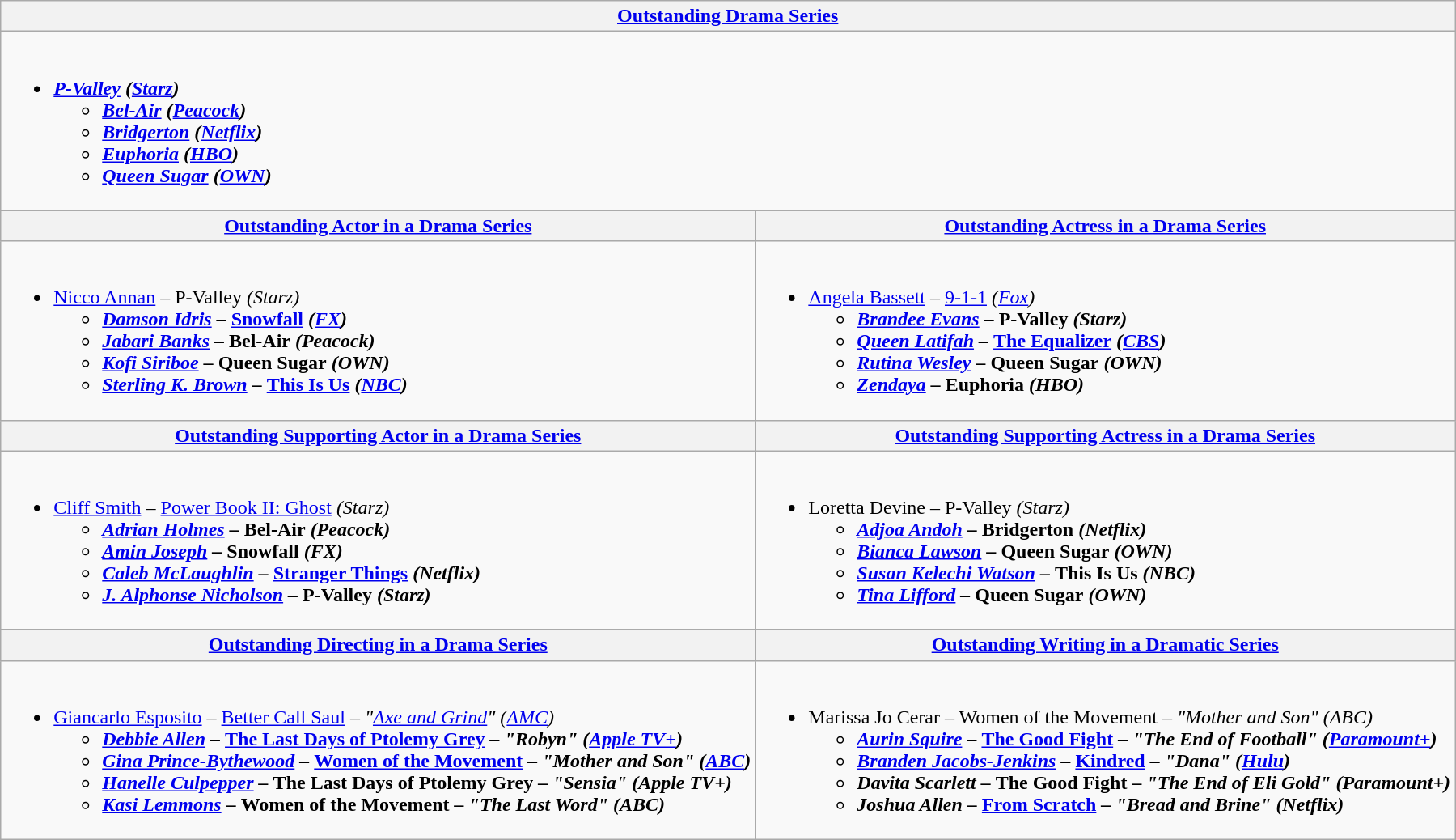<table class="wikitable" style="width=72%">
<tr>
<th colspan="2" style="width=50%"><a href='#'>Outstanding Drama Series</a></th>
</tr>
<tr>
<td colspan="2" valign="top"><br><ul><li><strong><em><a href='#'>P-Valley</a><em> (<a href='#'>Starz</a>)<strong><ul><li></em><a href='#'>Bel-Air</a><em> (<a href='#'>Peacock</a>)</li><li></em><a href='#'>Bridgerton</a><em> (<a href='#'>Netflix</a>)</li><li></em><a href='#'>Euphoria</a><em> (<a href='#'>HBO</a>)</li><li></em><a href='#'>Queen Sugar</a><em> (<a href='#'>OWN</a>)</li></ul></li></ul></td>
</tr>
<tr>
<th><a href='#'>Outstanding Actor in a Drama Series</a></th>
<th><a href='#'>Outstanding Actress in a Drama Series</a></th>
</tr>
<tr>
<td valign="top"><br><ul><li></strong><a href='#'>Nicco Annan</a> – </em>P-Valley<em> (Starz)<strong><ul><li><a href='#'>Damson Idris</a> – </em><a href='#'>Snowfall</a><em> (<a href='#'>FX</a>)</li><li><a href='#'>Jabari Banks</a> – </em>Bel-Air<em> (Peacock)</li><li><a href='#'>Kofi Siriboe</a> – </em>Queen Sugar<em> (OWN)</li><li><a href='#'>Sterling K. Brown</a> – </em><a href='#'>This Is Us</a><em> (<a href='#'>NBC</a>)</li></ul></li></ul></td>
<td valign="top"><br><ul><li></strong><a href='#'>Angela Bassett</a> – </em><a href='#'>9-1-1</a><em> (<a href='#'>Fox</a>)<strong><ul><li><a href='#'>Brandee Evans</a> – </em>P-Valley<em> (Starz)</li><li><a href='#'>Queen Latifah</a> – </em><a href='#'>The Equalizer</a><em> (<a href='#'>CBS</a>)</li><li><a href='#'>Rutina Wesley</a> – </em>Queen Sugar<em> (OWN)</li><li><a href='#'>Zendaya</a> – </em>Euphoria<em> (HBO)</li></ul></li></ul></td>
</tr>
<tr>
<th><a href='#'>Outstanding Supporting Actor in a Drama Series</a></th>
<th><a href='#'>Outstanding Supporting Actress in a Drama Series</a></th>
</tr>
<tr>
<td valign="top"><br><ul><li></strong><a href='#'>Cliff Smith</a> – </em><a href='#'>Power Book II: Ghost</a><em> (Starz)<strong><ul><li><a href='#'>Adrian Holmes</a> – </em>Bel-Air<em> (Peacock)</li><li><a href='#'>Amin Joseph</a> – </em>Snowfall<em> (FX)</li><li><a href='#'>Caleb McLaughlin</a> – </em><a href='#'>Stranger Things</a><em> (Netflix)</li><li><a href='#'>J. Alphonse Nicholson</a> – </em>P-Valley<em> (Starz)</li></ul></li></ul></td>
<td valign="top"><br><ul><li></strong>Loretta Devine – </em>P-Valley<em> (Starz)<strong><ul><li><a href='#'>Adjoa Andoh</a> – </em>Bridgerton<em> (Netflix)</li><li><a href='#'>Bianca Lawson</a> – </em>Queen Sugar<em> (OWN)</li><li><a href='#'>Susan Kelechi Watson</a> – </em>This Is Us<em> (NBC)</li><li><a href='#'>Tina Lifford</a> – </em>Queen Sugar<em> (OWN)</li></ul></li></ul></td>
</tr>
<tr>
<th><a href='#'>Outstanding Directing in a Drama Series</a></th>
<th><a href='#'>Outstanding Writing in a Dramatic Series</a></th>
</tr>
<tr>
<td valign="top"><br><ul><li></strong><a href='#'>Giancarlo Esposito</a> – </em><a href='#'>Better Call Saul</a><em> – "<a href='#'>Axe and Grind</a>" (<a href='#'>AMC</a>)<strong><ul><li><a href='#'>Debbie Allen</a> – </em><a href='#'>The Last Days of Ptolemy Grey</a><em> – "Robyn" (<a href='#'>Apple TV+</a>)</li><li><a href='#'>Gina Prince-Bythewood</a> – </em><a href='#'>Women of the Movement</a><em> – "Mother and Son" (<a href='#'>ABC</a>)</li><li><a href='#'>Hanelle Culpepper</a> – </em>The Last Days of Ptolemy Grey<em> – "Sensia" (Apple TV+)</li><li><a href='#'>Kasi Lemmons</a> – </em>Women of the Movement<em> – "The Last Word" (ABC)</li></ul></li></ul></td>
<td valign="top"><br><ul><li></strong>Marissa Jo Cerar – </em>Women of the Movement<em> – "Mother and Son" (ABC)<strong><ul><li><a href='#'>Aurin Squire</a> – </em><a href='#'>The Good Fight</a><em> – "The End of Football" (<a href='#'>Paramount+</a>)</li><li><a href='#'>Branden Jacobs-Jenkins</a> – </em><a href='#'>Kindred</a><em> – "Dana" (<a href='#'>Hulu</a>)</li><li>Davita Scarlett – </em>The Good Fight<em> – "The End of Eli Gold" (Paramount+)</li><li>Joshua Allen – </em><a href='#'>From Scratch</a><em> – "Bread and Brine" (Netflix)</li></ul></li></ul></td>
</tr>
</table>
